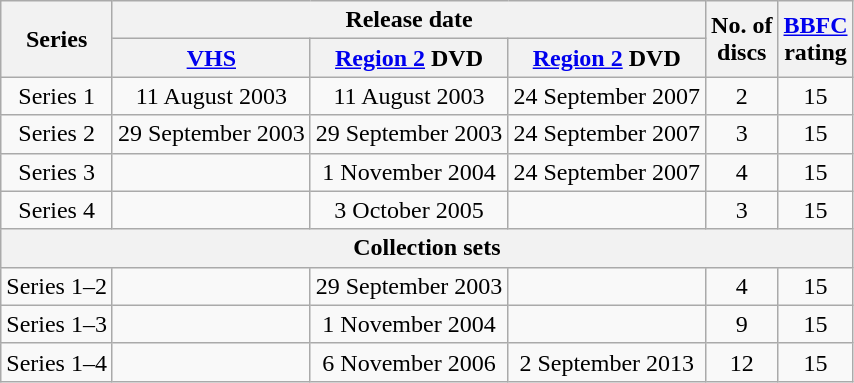<table class="wikitable" style="text-align:center">
<tr>
<th rowspan="2">Series</th>
<th colspan="3">Release date</th>
<th rowspan="2">No. of<br>discs</th>
<th rowspan="2"><a href='#'>BBFC</a><br>rating</th>
</tr>
<tr>
<th><a href='#'>VHS</a></th>
<th><a href='#'>Region 2</a> DVD<br></th>
<th><a href='#'>Region 2</a> DVD<br></th>
</tr>
<tr>
<td>Series 1</td>
<td>11 August 2003</td>
<td>11 August 2003</td>
<td>24 September 2007</td>
<td>2</td>
<td>15</td>
</tr>
<tr>
<td>Series 2</td>
<td>29 September 2003</td>
<td>29 September 2003</td>
<td>24 September 2007</td>
<td>3</td>
<td>15</td>
</tr>
<tr>
<td>Series 3</td>
<td></td>
<td>1 November 2004</td>
<td>24 September 2007</td>
<td>4</td>
<td>15</td>
</tr>
<tr>
<td>Series 4</td>
<td></td>
<td>3 October 2005</td>
<td></td>
<td>3</td>
<td>15</td>
</tr>
<tr>
<th colspan="6">Collection sets</th>
</tr>
<tr>
<td>Series 1–2</td>
<td></td>
<td>29 September 2003</td>
<td></td>
<td>4</td>
<td>15</td>
</tr>
<tr>
<td>Series 1–3</td>
<td></td>
<td>1 November 2004</td>
<td></td>
<td>9</td>
<td>15</td>
</tr>
<tr>
<td>Series 1–4</td>
<td></td>
<td>6 November 2006</td>
<td>2 September 2013</td>
<td>12</td>
<td>15</td>
</tr>
</table>
